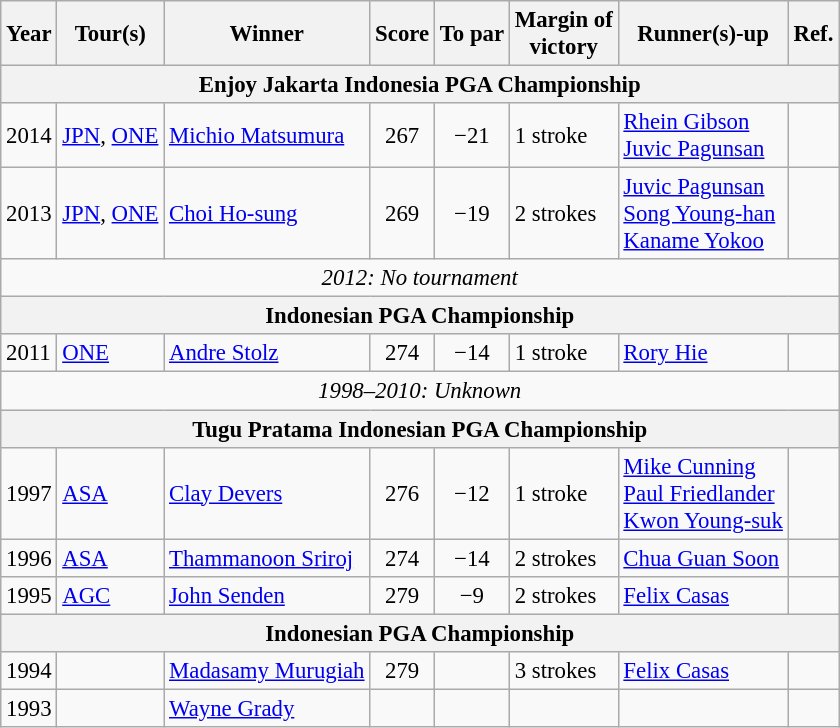<table class=wikitable style="font-size:95%;">
<tr>
<th>Year</th>
<th>Tour(s)</th>
<th>Winner</th>
<th>Score</th>
<th>To par</th>
<th>Margin of<br>victory</th>
<th>Runner(s)-up</th>
<th>Ref.</th>
</tr>
<tr>
<th colspan=8>Enjoy Jakarta Indonesia PGA Championship</th>
</tr>
<tr>
<td>2014</td>
<td><a href='#'>JPN</a>, <a href='#'>ONE</a></td>
<td> <a href='#'>Michio Matsumura</a></td>
<td align=center>267</td>
<td align=center>−21</td>
<td>1 stroke</td>
<td> <a href='#'>Rhein Gibson</a><br> <a href='#'>Juvic Pagunsan</a></td>
<td></td>
</tr>
<tr>
<td>2013</td>
<td><a href='#'>JPN</a>, <a href='#'>ONE</a></td>
<td> <a href='#'>Choi Ho-sung</a></td>
<td align=center>269</td>
<td align=center>−19</td>
<td>2 strokes</td>
<td> <a href='#'>Juvic Pagunsan</a><br> <a href='#'>Song Young-han</a><br> <a href='#'>Kaname Yokoo</a></td>
<td></td>
</tr>
<tr>
<td colspan=8 align=center><em>2012: No tournament</em></td>
</tr>
<tr>
<th colspan=8>Indonesian PGA Championship</th>
</tr>
<tr>
<td>2011</td>
<td><a href='#'>ONE</a></td>
<td> <a href='#'>Andre Stolz</a></td>
<td align=center>274</td>
<td align=center>−14</td>
<td>1 stroke</td>
<td> <a href='#'>Rory Hie</a></td>
<td></td>
</tr>
<tr>
<td colspan=8 align=center><em>1998–2010: Unknown</em></td>
</tr>
<tr>
<th colspan=8>Tugu Pratama Indonesian PGA Championship</th>
</tr>
<tr>
<td>1997</td>
<td><a href='#'>ASA</a></td>
<td> <a href='#'>Clay Devers</a></td>
<td align=center>276</td>
<td align=center>−12</td>
<td>1 stroke</td>
<td> <a href='#'>Mike Cunning</a><br> <a href='#'>Paul Friedlander</a><br> <a href='#'>Kwon Young-suk</a></td>
<td></td>
</tr>
<tr>
<td>1996</td>
<td><a href='#'>ASA</a></td>
<td> <a href='#'>Thammanoon Sriroj</a></td>
<td align=center>274</td>
<td align=center>−14</td>
<td>2 strokes</td>
<td> <a href='#'>Chua Guan Soon</a></td>
<td></td>
</tr>
<tr>
<td>1995</td>
<td><a href='#'>AGC</a></td>
<td> <a href='#'>John Senden</a></td>
<td align=center>279</td>
<td align=center>−9</td>
<td>2 strokes</td>
<td> <a href='#'>Felix Casas</a></td>
<td></td>
</tr>
<tr>
<th colspan=8>Indonesian PGA Championship</th>
</tr>
<tr>
<td>1994</td>
<td></td>
<td> <a href='#'>Madasamy Murugiah</a></td>
<td align=center>279</td>
<td align=center></td>
<td>3 strokes</td>
<td> <a href='#'>Felix Casas</a></td>
<td></td>
</tr>
<tr>
<td>1993</td>
<td></td>
<td> <a href='#'>Wayne Grady</a></td>
<td align=center></td>
<td align=center></td>
<td></td>
<td></td>
<td></td>
</tr>
</table>
